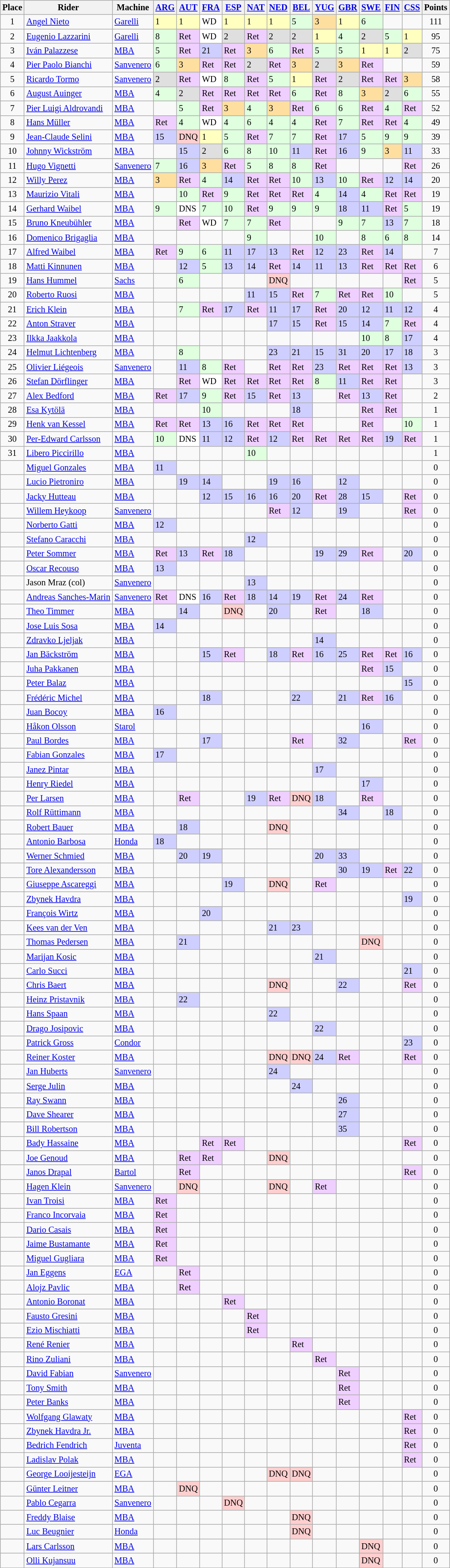<table class="wikitable" style="font-size: 85%;">
<tr>
<th>Place</th>
<th>Rider</th>
<th>Machine</th>
<th><a href='#'>ARG</a><br></th>
<th><a href='#'>AUT</a><br></th>
<th><a href='#'>FRA</a><br></th>
<th><a href='#'>ESP</a><br></th>
<th><a href='#'>NAT</a><br></th>
<th><a href='#'>NED</a><br></th>
<th><a href='#'>BEL</a><br></th>
<th><a href='#'>YUG</a><br></th>
<th><a href='#'>GBR</a><br></th>
<th><a href='#'>SWE</a><br></th>
<th><a href='#'>FIN</a><br></th>
<th><a href='#'>CSS</a><br></th>
<th>Points</th>
</tr>
<tr>
<td align="center">1</td>
<td> <a href='#'>Angel Nieto</a></td>
<td><a href='#'>Garelli</a></td>
<td style="background:#ffffbf;">1</td>
<td style="background:#ffffbf;">1</td>
<td style="background:#ffffff;">WD</td>
<td style="background:#ffffbf;">1</td>
<td style="background:#ffffbf;">1</td>
<td style="background:#ffffbf;">1</td>
<td style="background:#dfffdf;">5</td>
<td style="background:#ffdf9f;">3</td>
<td style="background:#ffffbf;">1</td>
<td style="background:#dfffdf;">6</td>
<td></td>
<td></td>
<td align="center">111</td>
</tr>
<tr>
<td align="center">2</td>
<td> <a href='#'>Eugenio Lazzarini</a></td>
<td><a href='#'>Garelli</a></td>
<td style="background:#dfffdf;">8</td>
<td style="background:#efcfff;">Ret</td>
<td style="background:#ffffff;">WD</td>
<td style="background:#dfdfdf;">2</td>
<td style="background:#efcfff;">Ret</td>
<td style="background:#dfdfdf;">2</td>
<td style="background:#dfdfdf;">2</td>
<td style="background:#ffffbf;">1</td>
<td style="background:#dfffdf;">4</td>
<td style="background:#dfdfdf;">2</td>
<td style="background:#dfffdf;">5</td>
<td style="background:#ffffbf;">1</td>
<td align="center">95</td>
</tr>
<tr>
<td align="center">3</td>
<td> <a href='#'>Iván Palazzese</a></td>
<td><a href='#'>MBA</a></td>
<td style="background:#dfffdf;">5</td>
<td style="background:#efcfff;">Ret</td>
<td style="background:#cfcfff;">21</td>
<td style="background:#efcfff;">Ret</td>
<td style="background:#ffdf9f;">3</td>
<td style="background:#dfffdf;">6</td>
<td style="background:#efcfff;">Ret</td>
<td style="background:#dfffdf;">5</td>
<td style="background:#dfffdf;">5</td>
<td style="background:#ffffbf;">1</td>
<td style="background:#ffffbf;">1</td>
<td style="background:#dfdfdf;">2</td>
<td align="center">75</td>
</tr>
<tr>
<td align="center">4</td>
<td> <a href='#'>Pier Paolo Bianchi</a></td>
<td><a href='#'>Sanvenero</a></td>
<td style="background:#dfffdf;">6</td>
<td style="background:#ffdf9f;">3</td>
<td style="background:#efcfff;">Ret</td>
<td style="background:#efcfff;">Ret</td>
<td style="background:#dfdfdf;">2</td>
<td style="background:#efcfff;">Ret</td>
<td style="background:#ffdf9f;">3</td>
<td style="background:#dfdfdf;">2</td>
<td style="background:#ffdf9f;">3</td>
<td style="background:#efcfff;">Ret</td>
<td></td>
<td></td>
<td align="center">59</td>
</tr>
<tr>
<td align="center">5</td>
<td> <a href='#'>Ricardo Tormo</a></td>
<td><a href='#'>Sanvenero</a></td>
<td style="background:#dfdfdf;">2</td>
<td style="background:#efcfff;">Ret</td>
<td style="background:#ffffff;">WD</td>
<td style="background:#dfffdf;">8</td>
<td style="background:#efcfff;">Ret</td>
<td style="background:#dfffdf;">5</td>
<td style="background:#ffffbf;">1</td>
<td style="background:#efcfff;">Ret</td>
<td style="background:#dfdfdf;">2</td>
<td style="background:#efcfff;">Ret</td>
<td style="background:#efcfff;">Ret</td>
<td style="background:#ffdf9f;">3</td>
<td align="center">58</td>
</tr>
<tr>
<td align="center">6</td>
<td> <a href='#'>August Auinger</a></td>
<td><a href='#'>MBA</a></td>
<td style="background:#dfffdf;">4</td>
<td style="background:#dfdfdf;">2</td>
<td style="background:#efcfff;">Ret</td>
<td style="background:#efcfff;">Ret</td>
<td style="background:#efcfff;">Ret</td>
<td style="background:#efcfff;">Ret</td>
<td style="background:#dfffdf;">6</td>
<td style="background:#efcfff;">Ret</td>
<td style="background:#dfffdf;">8</td>
<td style="background:#ffdf9f;">3</td>
<td style="background:#dfdfdf;">2</td>
<td style="background:#dfffdf;">6</td>
<td align="center">55</td>
</tr>
<tr>
<td align="center">7</td>
<td> <a href='#'>Pier Luigi Aldrovandi</a></td>
<td><a href='#'>MBA</a></td>
<td></td>
<td style="background:#dfffdf;">5</td>
<td style="background:#efcfff;">Ret</td>
<td style="background:#ffdf9f;">3</td>
<td style="background:#dfffdf;">4</td>
<td style="background:#ffdf9f;">3</td>
<td style="background:#efcfff;">Ret</td>
<td style="background:#dfffdf;">6</td>
<td style="background:#dfffdf;">6</td>
<td style="background:#efcfff;">Ret</td>
<td style="background:#dfffdf;">4</td>
<td style="background:#efcfff;">Ret</td>
<td align="center">52</td>
</tr>
<tr>
<td align="center">8</td>
<td> <a href='#'>Hans Müller</a></td>
<td><a href='#'>MBA</a></td>
<td style="background:#efcfff;">Ret</td>
<td style="background:#dfffdf;">4</td>
<td style="background:#ffffff;">WD</td>
<td style="background:#dfffdf;">4</td>
<td style="background:#dfffdf;">6</td>
<td style="background:#dfffdf;">4</td>
<td style="background:#dfffdf;">4</td>
<td style="background:#efcfff;">Ret</td>
<td style="background:#dfffdf;">7</td>
<td style="background:#efcfff;">Ret</td>
<td style="background:#efcfff;">Ret</td>
<td style="background:#dfffdf;">4</td>
<td align="center">49</td>
</tr>
<tr>
<td align="center">9</td>
<td> <a href='#'>Jean-Claude Selini</a></td>
<td><a href='#'>MBA</a></td>
<td style="background:#cfcfff;">15</td>
<td style="background:#ffcfcf;">DNQ</td>
<td style="background:#ffffbf;">1</td>
<td style="background:#dfffdf;">5</td>
<td style="background:#efcfff;">Ret</td>
<td style="background:#dfffdf;">7</td>
<td style="background:#dfffdf;">7</td>
<td style="background:#efcfff;">Ret</td>
<td style="background:#cfcfff;">17</td>
<td style="background:#dfffdf;">5</td>
<td style="background:#dfffdf;">9</td>
<td style="background:#dfffdf;">9</td>
<td align="center">39</td>
</tr>
<tr>
<td align="center">10</td>
<td> <a href='#'>Johnny Wickström</a></td>
<td><a href='#'>MBA</a></td>
<td></td>
<td style="background:#cfcfff;">15</td>
<td style="background:#dfdfdf;">2</td>
<td style="background:#dfffdf;">6</td>
<td style="background:#dfffdf;">8</td>
<td style="background:#dfffdf;">10</td>
<td style="background:#cfcfff;">11</td>
<td style="background:#efcfff;">Ret</td>
<td style="background:#cfcfff;">16</td>
<td style="background:#dfffdf;">9</td>
<td style="background:#ffdf9f;">3</td>
<td style="background:#cfcfff;">11</td>
<td align="center">33</td>
</tr>
<tr>
<td align="center">11</td>
<td> <a href='#'>Hugo Vignetti</a></td>
<td><a href='#'>Sanvenero</a></td>
<td style="background:#dfffdf;">7</td>
<td style="background:#cfcfff;">16</td>
<td style="background:#ffdf9f;">3</td>
<td style="background:#efcfff;">Ret</td>
<td style="background:#dfffdf;">5</td>
<td style="background:#dfffdf;">8</td>
<td style="background:#dfffdf;">8</td>
<td style="background:#efcfff;">Ret</td>
<td></td>
<td></td>
<td></td>
<td style="background:#efcfff;">Ret</td>
<td align="center">26</td>
</tr>
<tr>
<td align="center">12</td>
<td> <a href='#'>Willy Perez</a></td>
<td><a href='#'>MBA</a></td>
<td style="background:#ffdf9f;">3</td>
<td style="background:#efcfff;">Ret</td>
<td style="background:#dfffdf;">4</td>
<td style="background:#cfcfff;">14</td>
<td style="background:#efcfff;">Ret</td>
<td style="background:#efcfff;">Ret</td>
<td style="background:#dfffdf;">10</td>
<td style="background:#cfcfff;">13</td>
<td style="background:#dfffdf;">10</td>
<td style="background:#efcfff;">Ret</td>
<td style="background:#cfcfff;">12</td>
<td style="background:#cfcfff;">14</td>
<td align="center">20</td>
</tr>
<tr>
<td align="center">13</td>
<td><a href='#'>Maurizio Vitali</a></td>
<td><a href='#'>MBA</a></td>
<td></td>
<td style="background:#dfffdf;">10</td>
<td style="background:#efcfff;">Ret</td>
<td style="background:#dfffdf;">9</td>
<td style="background:#efcfff;">Ret</td>
<td style="background:#efcfff;">Ret</td>
<td style="background:#efcfff;">Ret</td>
<td style="background:#dfffdf;">4</td>
<td style="background:#cfcfff;">14</td>
<td style="background:#dfffdf;">4</td>
<td style="background:#efcfff;">Ret</td>
<td style="background:#efcfff;">Ret</td>
<td align="center">19</td>
</tr>
<tr>
<td align="center">14</td>
<td> <a href='#'>Gerhard Waibel</a></td>
<td><a href='#'>MBA</a></td>
<td style="background:#dfffdf;">9</td>
<td style="background:#ffffff;">DNS</td>
<td style="background:#dfffdf;">7</td>
<td style="background:#dfffdf;">10</td>
<td style="background:#efcfff;">Ret</td>
<td style="background:#dfffdf;">9</td>
<td style="background:#dfffdf;">9</td>
<td style="background:#dfffdf;">9</td>
<td style="background:#cfcfff;">18</td>
<td style="background:#cfcfff;">11</td>
<td style="background:#efcfff;">Ret</td>
<td style="background:#dfffdf;">5</td>
<td align="center">19</td>
</tr>
<tr>
<td align="center">15</td>
<td> <a href='#'>Bruno Kneubühler</a></td>
<td><a href='#'>MBA</a></td>
<td></td>
<td style="background:#efcfff;">Ret</td>
<td style="background:#ffffff;">WD</td>
<td style="background:#dfffdf;">7</td>
<td style="background:#dfffdf;">7</td>
<td style="background:#efcfff;">Ret</td>
<td></td>
<td></td>
<td style="background:#dfffdf;">9</td>
<td style="background:#dfffdf;">7</td>
<td style="background:#cfcfff;">13</td>
<td style="background:#dfffdf;">7</td>
<td align="center">18</td>
</tr>
<tr>
<td align="center">16</td>
<td> <a href='#'>Domenico Brigaglia</a></td>
<td><a href='#'>MBA</a></td>
<td></td>
<td></td>
<td></td>
<td></td>
<td style="background:#dfffdf;">9</td>
<td></td>
<td></td>
<td style="background:#dfffdf;">10</td>
<td></td>
<td style="background:#dfffdf;">8</td>
<td style="background:#dfffdf;">6</td>
<td style="background:#dfffdf;">8</td>
<td align="center">14</td>
</tr>
<tr>
<td align="center">17</td>
<td> <a href='#'>Alfred Waibel</a></td>
<td><a href='#'>MBA</a></td>
<td style="background:#efcfff;">Ret</td>
<td style="background:#dfffdf;">9</td>
<td style="background:#dfffdf;">6</td>
<td style="background:#cfcfff;">11</td>
<td style="background:#cfcfff;">17</td>
<td style="background:#cfcfff;">13</td>
<td style="background:#efcfff;">Ret</td>
<td style="background:#cfcfff;">12</td>
<td style="background:#cfcfff;">23</td>
<td style="background:#efcfff;">Ret</td>
<td style="background:#cfcfff;">14</td>
<td></td>
<td align="center">7</td>
</tr>
<tr>
<td align="center">18</td>
<td> <a href='#'>Matti Kinnunen</a></td>
<td><a href='#'>MBA</a></td>
<td></td>
<td style="background:#cfcfff;">12</td>
<td style="background:#dfffdf;">5</td>
<td style="background:#cfcfff;">13</td>
<td style="background:#cfcfff;">14</td>
<td style="background:#efcfff;">Ret</td>
<td style="background:#cfcfff;">14</td>
<td style="background:#cfcfff;">11</td>
<td style="background:#cfcfff;">13</td>
<td style="background:#efcfff;">Ret</td>
<td style="background:#efcfff;">Ret</td>
<td style="background:#efcfff;">Ret</td>
<td align="center">6</td>
</tr>
<tr>
<td align="center">19</td>
<td> <a href='#'>Hans Hummel</a></td>
<td><a href='#'>Sachs</a></td>
<td></td>
<td style="background:#dfffdf;">6</td>
<td></td>
<td></td>
<td></td>
<td style="background:#ffcfcf;">DNQ</td>
<td></td>
<td></td>
<td></td>
<td></td>
<td></td>
<td style="background:#efcfff;">Ret</td>
<td align="center">5</td>
</tr>
<tr>
<td align="center">20</td>
<td> <a href='#'>Roberto Ruosi</a></td>
<td><a href='#'>MBA</a></td>
<td></td>
<td></td>
<td></td>
<td></td>
<td style="background:#cfcfff;">11</td>
<td style="background:#cfcfff;">15</td>
<td style="background:#efcfff;">Ret</td>
<td style="background:#dfffdf;">7</td>
<td style="background:#efcfff;">Ret</td>
<td style="background:#efcfff;">Ret</td>
<td style="background:#dfffdf;">10</td>
<td></td>
<td align="center">5</td>
</tr>
<tr>
<td align="center">21</td>
<td> <a href='#'>Erich Klein</a></td>
<td><a href='#'>MBA</a></td>
<td></td>
<td style="background:#dfffdf;">7</td>
<td style="background:#efcfff;">Ret</td>
<td style="background:#cfcfff;">17</td>
<td style="background:#efcfff;">Ret</td>
<td style="background:#cfcfff;">11</td>
<td style="background:#cfcfff;">17</td>
<td style="background:#efcfff;">Ret</td>
<td style="background:#cfcfff;">20</td>
<td style="background:#cfcfff;">12</td>
<td style="background:#cfcfff;">11</td>
<td style="background:#cfcfff;">12</td>
<td align="center">4</td>
</tr>
<tr>
<td align="center">22</td>
<td> <a href='#'>Anton Straver</a></td>
<td><a href='#'>MBA</a></td>
<td></td>
<td></td>
<td></td>
<td></td>
<td></td>
<td style="background:#cfcfff;">17</td>
<td style="background:#cfcfff;">15</td>
<td style="background:#efcfff;">Ret</td>
<td style="background:#cfcfff;">15</td>
<td style="background:#cfcfff;">14</td>
<td style="background:#dfffdf;">7</td>
<td style="background:#efcfff;">Ret</td>
<td align="center">4</td>
</tr>
<tr>
<td align="center">23</td>
<td> <a href='#'>Ilkka Jaakkola</a></td>
<td><a href='#'>MBA</a></td>
<td></td>
<td></td>
<td></td>
<td></td>
<td></td>
<td></td>
<td></td>
<td></td>
<td></td>
<td style="background:#dfffdf;">10</td>
<td style="background:#dfffdf;">8</td>
<td style="background:#cfcfff;">17</td>
<td align="center">4</td>
</tr>
<tr>
<td align="center">24</td>
<td> <a href='#'>Helmut Lichtenberg</a></td>
<td><a href='#'>MBA</a></td>
<td></td>
<td style="background:#dfffdf;">8</td>
<td></td>
<td></td>
<td></td>
<td style="background:#cfcfff;">23</td>
<td style="background:#cfcfff;">21</td>
<td style="background:#cfcfff;">15</td>
<td style="background:#cfcfff;">31</td>
<td style="background:#cfcfff;">20</td>
<td style="background:#cfcfff;">17</td>
<td style="background:#cfcfff;">18</td>
<td align="center">3</td>
</tr>
<tr>
<td align="center">25</td>
<td> <a href='#'>Olivier Liégeois</a></td>
<td><a href='#'>Sanvenero</a></td>
<td></td>
<td style="background:#cfcfff;">11</td>
<td style="background:#dfffdf;">8</td>
<td style="background:#efcfff;">Ret</td>
<td></td>
<td style="background:#efcfff;">Ret</td>
<td style="background:#efcfff;">Ret</td>
<td style="background:#cfcfff;">23</td>
<td style="background:#efcfff;">Ret</td>
<td style="background:#efcfff;">Ret</td>
<td style="background:#efcfff;">Ret</td>
<td style="background:#cfcfff;">13</td>
<td align="center">3</td>
</tr>
<tr>
<td align="center">26</td>
<td> <a href='#'>Stefan Dörflinger</a></td>
<td><a href='#'>MBA</a></td>
<td></td>
<td style="background:#efcfff;">Ret</td>
<td style="background:#ffffff;">WD</td>
<td style="background:#efcfff;">Ret</td>
<td style="background:#efcfff;">Ret</td>
<td style="background:#efcfff;">Ret</td>
<td style="background:#efcfff;">Ret</td>
<td style="background:#dfffdf;">8</td>
<td style="background:#cfcfff;">11</td>
<td style="background:#efcfff;">Ret</td>
<td style="background:#efcfff;">Ret</td>
<td></td>
<td align="center">3</td>
</tr>
<tr>
<td align="center">27</td>
<td> <a href='#'>Alex Bedford</a></td>
<td><a href='#'>MBA</a></td>
<td style="background:#efcfff;">Ret</td>
<td style="background:#cfcfff;">17</td>
<td style="background:#dfffdf;">9</td>
<td style="background:#efcfff;">Ret</td>
<td style="background:#cfcfff;">15</td>
<td style="background:#efcfff;">Ret</td>
<td style="background:#cfcfff;">13</td>
<td></td>
<td style="background:#efcfff;">Ret</td>
<td style="background:#cfcfff;">13</td>
<td style="background:#efcfff;">Ret</td>
<td></td>
<td align="center">2</td>
</tr>
<tr>
<td align="center">28</td>
<td> <a href='#'>Esa Kytölä</a></td>
<td><a href='#'>MBA</a></td>
<td></td>
<td></td>
<td style="background:#dfffdf;">10</td>
<td></td>
<td></td>
<td></td>
<td style="background:#cfcfff;">18</td>
<td></td>
<td></td>
<td style="background:#efcfff;">Ret</td>
<td style="background:#efcfff;">Ret</td>
<td></td>
<td align="center">1</td>
</tr>
<tr>
<td align="center">29</td>
<td> <a href='#'>Henk van Kessel</a></td>
<td><a href='#'>MBA</a></td>
<td style="background:#efcfff;">Ret</td>
<td style="background:#efcfff;">Ret</td>
<td style="background:#cfcfff;">13</td>
<td style="background:#cfcfff;">16</td>
<td style="background:#efcfff;">Ret</td>
<td style="background:#efcfff;">Ret</td>
<td style="background:#efcfff;">Ret</td>
<td></td>
<td></td>
<td style="background:#efcfff;">Ret</td>
<td></td>
<td style="background:#dfffdf;">10</td>
<td align="center">1</td>
</tr>
<tr>
<td align="center">30</td>
<td> <a href='#'>Per-Edward Carlsson</a></td>
<td><a href='#'>MBA</a></td>
<td style="background:#dfffdf;">10</td>
<td style="background:#ffffff;">DNS</td>
<td style="background:#cfcfff;">11</td>
<td style="background:#cfcfff;">12</td>
<td style="background:#efcfff;">Ret</td>
<td style="background:#cfcfff;">12</td>
<td style="background:#efcfff;">Ret</td>
<td style="background:#efcfff;">Ret</td>
<td style="background:#efcfff;">Ret</td>
<td style="background:#efcfff;">Ret</td>
<td style="background:#cfcfff;">19</td>
<td style="background:#efcfff;">Ret</td>
<td align="center">1</td>
</tr>
<tr>
<td align="center">31</td>
<td> <a href='#'>Libero Piccirillo</a></td>
<td><a href='#'>MBA</a></td>
<td></td>
<td></td>
<td></td>
<td></td>
<td style="background:#dfffdf;">10</td>
<td></td>
<td></td>
<td></td>
<td></td>
<td></td>
<td></td>
<td></td>
<td align="center">1</td>
</tr>
<tr>
<td align="center"></td>
<td> <a href='#'>Miguel Gonzales</a></td>
<td><a href='#'>MBA</a></td>
<td style="background:#cfcfff;">11</td>
<td></td>
<td></td>
<td></td>
<td></td>
<td></td>
<td></td>
<td></td>
<td></td>
<td></td>
<td></td>
<td></td>
<td align="center">0</td>
</tr>
<tr>
<td align="center"></td>
<td> <a href='#'>Lucio Pietroniro</a></td>
<td><a href='#'>MBA</a></td>
<td></td>
<td style="background:#cfcfff;">19</td>
<td style="background:#cfcfff;">14</td>
<td></td>
<td></td>
<td style="background:#cfcfff;">19</td>
<td style="background:#cfcfff;">16</td>
<td></td>
<td style="background:#cfcfff;">12</td>
<td></td>
<td></td>
<td></td>
<td align="center">0</td>
</tr>
<tr>
<td align="center"></td>
<td> <a href='#'>Jacky Hutteau</a></td>
<td><a href='#'>MBA</a></td>
<td></td>
<td></td>
<td style="background:#cfcfff;">12</td>
<td style="background:#cfcfff;">15</td>
<td style="background:#cfcfff;">16</td>
<td style="background:#cfcfff;">16</td>
<td style="background:#cfcfff;">20</td>
<td style="background:#efcfff;">Ret</td>
<td style="background:#cfcfff;">28</td>
<td style="background:#cfcfff;">15</td>
<td></td>
<td style="background:#efcfff;">Ret</td>
<td align="center">0</td>
</tr>
<tr>
<td align="center"></td>
<td> <a href='#'>Willem Heykoop</a></td>
<td><a href='#'>Sanvenero</a></td>
<td></td>
<td></td>
<td></td>
<td></td>
<td></td>
<td style="background:#efcfff;">Ret</td>
<td style="background:#cfcfff;">12</td>
<td></td>
<td style="background:#cfcfff;">19</td>
<td></td>
<td></td>
<td style="background:#efcfff;">Ret</td>
<td align="center">0</td>
</tr>
<tr>
<td align="center"></td>
<td> <a href='#'>Norberto Gatti</a></td>
<td><a href='#'>MBA</a></td>
<td style="background:#cfcfff;">12</td>
<td></td>
<td></td>
<td></td>
<td></td>
<td></td>
<td></td>
<td></td>
<td></td>
<td></td>
<td></td>
<td></td>
<td align="center">0</td>
</tr>
<tr>
<td align="center"></td>
<td> <a href='#'>Stefano Caracchi</a></td>
<td><a href='#'>MBA</a></td>
<td></td>
<td></td>
<td></td>
<td></td>
<td style="background:#cfcfff;">12</td>
<td></td>
<td></td>
<td></td>
<td></td>
<td></td>
<td></td>
<td></td>
<td align="center">0</td>
</tr>
<tr>
<td align="center"></td>
<td> <a href='#'>Peter Sommer</a></td>
<td><a href='#'>MBA</a></td>
<td style="background:#efcfff;">Ret</td>
<td style="background:#cfcfff;">13</td>
<td style="background:#efcfff;">Ret</td>
<td style="background:#cfcfff;">18</td>
<td></td>
<td></td>
<td></td>
<td style="background:#cfcfff;">19</td>
<td style="background:#cfcfff;">29</td>
<td style="background:#efcfff;">Ret</td>
<td></td>
<td style="background:#cfcfff;">20</td>
<td align="center">0</td>
</tr>
<tr>
<td align="center"></td>
<td> <a href='#'>Oscar Recouso</a></td>
<td><a href='#'>MBA</a></td>
<td style="background:#cfcfff;">13</td>
<td></td>
<td></td>
<td></td>
<td></td>
<td></td>
<td></td>
<td></td>
<td></td>
<td></td>
<td></td>
<td></td>
<td align="center">0</td>
</tr>
<tr>
<td align="center"></td>
<td>Jason Mraz (col)</td>
<td><a href='#'>Sanvenero</a></td>
<td></td>
<td></td>
<td></td>
<td></td>
<td style="background:#cfcfff;">13</td>
<td></td>
<td></td>
<td></td>
<td></td>
<td></td>
<td></td>
<td></td>
<td align="center">0</td>
</tr>
<tr>
<td align="center"></td>
<td> <a href='#'>Andreas Sanches-Marin</a></td>
<td><a href='#'>Sanvenero</a></td>
<td style="background:#efcfff;">Ret</td>
<td style="background:#ffffff;">DNS</td>
<td style="background:#cfcfff;">16</td>
<td style="background:#efcfff;">Ret</td>
<td style="background:#cfcfff;">18</td>
<td style="background:#cfcfff;">14</td>
<td style="background:#cfcfff;">19</td>
<td style="background:#efcfff;">Ret</td>
<td style="background:#cfcfff;">24</td>
<td style="background:#efcfff;">Ret</td>
<td></td>
<td></td>
<td align="center">0</td>
</tr>
<tr>
<td align="center"></td>
<td> <a href='#'>Theo Timmer</a></td>
<td><a href='#'>MBA</a></td>
<td></td>
<td style="background:#cfcfff;">14</td>
<td></td>
<td style="background:#ffcfcf;">DNQ</td>
<td></td>
<td style="background:#cfcfff;">20</td>
<td></td>
<td style="background:#efcfff;">Ret</td>
<td></td>
<td style="background:#cfcfff;">18</td>
<td></td>
<td></td>
<td align="center">0</td>
</tr>
<tr>
<td align="center"></td>
<td> <a href='#'>Jose Luis Sosa</a></td>
<td><a href='#'>MBA</a></td>
<td style="background:#cfcfff;">14</td>
<td></td>
<td></td>
<td></td>
<td></td>
<td></td>
<td></td>
<td></td>
<td></td>
<td></td>
<td></td>
<td></td>
<td align="center">0</td>
</tr>
<tr>
<td align="center"></td>
<td> <a href='#'>Zdravko Ljeljak</a></td>
<td><a href='#'>MBA</a></td>
<td></td>
<td></td>
<td></td>
<td></td>
<td></td>
<td></td>
<td></td>
<td style="background:#cfcfff;">14</td>
<td></td>
<td></td>
<td></td>
<td></td>
<td align="center">0</td>
</tr>
<tr>
<td align="center"></td>
<td> <a href='#'>Jan Bäckström</a></td>
<td><a href='#'>MBA</a></td>
<td></td>
<td></td>
<td style="background:#cfcfff;">15</td>
<td style="background:#efcfff;">Ret</td>
<td></td>
<td style="background:#cfcfff;">18</td>
<td style="background:#efcfff;">Ret</td>
<td style="background:#cfcfff;">16</td>
<td style="background:#cfcfff;">25</td>
<td style="background:#efcfff;">Ret</td>
<td style="background:#efcfff;">Ret</td>
<td style="background:#cfcfff;">16</td>
<td align="center">0</td>
</tr>
<tr>
<td align="center"></td>
<td> <a href='#'>Juha Pakkanen</a></td>
<td><a href='#'>MBA</a></td>
<td></td>
<td></td>
<td></td>
<td></td>
<td></td>
<td></td>
<td></td>
<td></td>
<td></td>
<td style="background:#efcfff;">Ret</td>
<td style="background:#cfcfff;">15</td>
<td></td>
<td align="center">0</td>
</tr>
<tr>
<td align="center"></td>
<td> <a href='#'>Peter Balaz</a></td>
<td><a href='#'>MBA</a></td>
<td></td>
<td></td>
<td></td>
<td></td>
<td></td>
<td></td>
<td></td>
<td></td>
<td></td>
<td></td>
<td></td>
<td style="background:#cfcfff;">15</td>
<td align="center">0</td>
</tr>
<tr>
<td align="center"></td>
<td> <a href='#'>Frédéric Michel</a></td>
<td><a href='#'>MBA</a></td>
<td></td>
<td></td>
<td style="background:#cfcfff;">18</td>
<td></td>
<td></td>
<td></td>
<td style="background:#cfcfff;">22</td>
<td></td>
<td style="background:#cfcfff;">21</td>
<td style="background:#efcfff;">Ret</td>
<td style="background:#cfcfff;">16</td>
<td></td>
<td align="center">0</td>
</tr>
<tr>
<td align="center"></td>
<td> <a href='#'>Juan Bocoy</a></td>
<td><a href='#'>MBA</a></td>
<td style="background:#cfcfff;">16</td>
<td></td>
<td></td>
<td></td>
<td></td>
<td></td>
<td></td>
<td></td>
<td></td>
<td></td>
<td></td>
<td></td>
<td align="center">0</td>
</tr>
<tr>
<td align="center"></td>
<td> <a href='#'>Håkon Olsson</a></td>
<td><a href='#'>Starol</a></td>
<td></td>
<td></td>
<td></td>
<td></td>
<td></td>
<td></td>
<td></td>
<td></td>
<td></td>
<td style="background:#cfcfff;">16</td>
<td></td>
<td></td>
<td align="center">0</td>
</tr>
<tr>
<td align="center"></td>
<td> <a href='#'>Paul Bordes</a></td>
<td><a href='#'>MBA</a></td>
<td></td>
<td></td>
<td style="background:#cfcfff;">17</td>
<td></td>
<td></td>
<td></td>
<td style="background:#efcfff;">Ret</td>
<td></td>
<td style="background:#cfcfff;">32</td>
<td></td>
<td></td>
<td style="background:#efcfff;">Ret</td>
<td align="center">0</td>
</tr>
<tr>
<td align="center"></td>
<td> <a href='#'>Fabian Gonzales</a></td>
<td><a href='#'>MBA</a></td>
<td style="background:#cfcfff;">17</td>
<td></td>
<td></td>
<td></td>
<td></td>
<td></td>
<td></td>
<td></td>
<td></td>
<td></td>
<td></td>
<td></td>
<td align="center">0</td>
</tr>
<tr>
<td align="center"></td>
<td> <a href='#'>Janez Pintar</a></td>
<td><a href='#'>MBA</a></td>
<td></td>
<td></td>
<td></td>
<td></td>
<td></td>
<td></td>
<td></td>
<td style="background:#cfcfff;">17</td>
<td></td>
<td></td>
<td></td>
<td></td>
<td align="center">0</td>
</tr>
<tr>
<td align="center"></td>
<td> <a href='#'>Henry Riedel</a></td>
<td><a href='#'>MBA</a></td>
<td></td>
<td></td>
<td></td>
<td></td>
<td></td>
<td></td>
<td></td>
<td></td>
<td></td>
<td style="background:#cfcfff;">17</td>
<td></td>
<td></td>
<td align="center">0</td>
</tr>
<tr>
<td align="center"></td>
<td> <a href='#'>Per Larsen</a></td>
<td><a href='#'>MBA</a></td>
<td></td>
<td style="background:#efcfff;">Ret</td>
<td></td>
<td></td>
<td style="background:#cfcfff;">19</td>
<td style="background:#efcfff;">Ret</td>
<td style="background:#ffcfcf;">DNQ</td>
<td style="background:#cfcfff;">18</td>
<td></td>
<td style="background:#efcfff;">Ret</td>
<td></td>
<td></td>
<td align="center">0</td>
</tr>
<tr>
<td align="center"></td>
<td> <a href='#'>Rolf Rüttimann</a></td>
<td><a href='#'>MBA</a></td>
<td></td>
<td></td>
<td></td>
<td></td>
<td></td>
<td></td>
<td></td>
<td></td>
<td style="background:#cfcfff;">34</td>
<td></td>
<td style="background:#cfcfff;">18</td>
<td></td>
<td align="center">0</td>
</tr>
<tr>
<td align="center"></td>
<td> <a href='#'>Robert Bauer</a></td>
<td><a href='#'>MBA</a></td>
<td></td>
<td style="background:#cfcfff;">18</td>
<td></td>
<td></td>
<td></td>
<td style="background:#ffcfcf;">DNQ</td>
<td></td>
<td></td>
<td></td>
<td></td>
<td></td>
<td></td>
<td align="center">0</td>
</tr>
<tr>
<td align="center"></td>
<td> <a href='#'>Antonio Barbosa</a></td>
<td><a href='#'>Honda</a></td>
<td style="background:#cfcfff;">18</td>
<td></td>
<td></td>
<td></td>
<td></td>
<td></td>
<td></td>
<td></td>
<td></td>
<td></td>
<td></td>
<td></td>
<td align="center">0</td>
</tr>
<tr>
<td align="center"></td>
<td> <a href='#'>Werner Schmied</a></td>
<td><a href='#'>MBA</a></td>
<td></td>
<td style="background:#cfcfff;">20</td>
<td style="background:#cfcfff;">19</td>
<td></td>
<td></td>
<td></td>
<td></td>
<td style="background:#cfcfff;">20</td>
<td style="background:#cfcfff;">33</td>
<td></td>
<td></td>
<td></td>
<td align="center">0</td>
</tr>
<tr>
<td align="center"></td>
<td> <a href='#'>Tore Alexandersson</a></td>
<td><a href='#'>MBA</a></td>
<td></td>
<td></td>
<td></td>
<td></td>
<td></td>
<td></td>
<td></td>
<td></td>
<td style="background:#cfcfff;">30</td>
<td style="background:#cfcfff;">19</td>
<td style="background:#efcfff;">Ret</td>
<td style="background:#cfcfff;">22</td>
<td align="center">0</td>
</tr>
<tr>
<td align="center"></td>
<td> <a href='#'>Giuseppe Ascareggi</a></td>
<td><a href='#'>MBA</a></td>
<td></td>
<td></td>
<td></td>
<td style="background:#cfcfff;">19</td>
<td></td>
<td style="background:#ffcfcf;">DNQ</td>
<td></td>
<td style="background:#efcfff;">Ret</td>
<td></td>
<td></td>
<td></td>
<td></td>
<td align="center">0</td>
</tr>
<tr>
<td align="center"></td>
<td> <a href='#'>Zbynek Havdra</a></td>
<td><a href='#'>MBA</a></td>
<td></td>
<td></td>
<td></td>
<td></td>
<td></td>
<td></td>
<td></td>
<td></td>
<td></td>
<td></td>
<td></td>
<td style="background:#cfcfff;">19</td>
<td align="center">0</td>
</tr>
<tr>
<td align="center"></td>
<td> <a href='#'>François Wirtz</a></td>
<td><a href='#'>MBA</a></td>
<td></td>
<td></td>
<td style="background:#cfcfff;">20</td>
<td></td>
<td></td>
<td></td>
<td></td>
<td></td>
<td></td>
<td></td>
<td></td>
<td></td>
<td align="center">0</td>
</tr>
<tr>
<td align="center"></td>
<td> <a href='#'>Kees van der Ven</a></td>
<td><a href='#'>MBA</a></td>
<td></td>
<td></td>
<td></td>
<td></td>
<td></td>
<td style="background:#cfcfff;">21</td>
<td style="background:#cfcfff;">23</td>
<td></td>
<td></td>
<td></td>
<td></td>
<td></td>
<td align="center">0</td>
</tr>
<tr>
<td align="center"></td>
<td> <a href='#'>Thomas Pedersen</a></td>
<td><a href='#'>MBA</a></td>
<td></td>
<td style="background:#cfcfff;">21</td>
<td></td>
<td></td>
<td></td>
<td></td>
<td></td>
<td></td>
<td></td>
<td style="background:#ffcfcf;">DNQ</td>
<td></td>
<td></td>
<td align="center">0</td>
</tr>
<tr>
<td align="center"></td>
<td> <a href='#'>Marijan Kosic</a></td>
<td><a href='#'>MBA</a></td>
<td></td>
<td></td>
<td></td>
<td></td>
<td></td>
<td></td>
<td></td>
<td style="background:#cfcfff;">21</td>
<td></td>
<td></td>
<td></td>
<td></td>
<td align="center">0</td>
</tr>
<tr>
<td align="center"></td>
<td> <a href='#'>Carlo Succi</a></td>
<td><a href='#'>MBA</a></td>
<td></td>
<td></td>
<td></td>
<td></td>
<td></td>
<td></td>
<td></td>
<td></td>
<td></td>
<td></td>
<td></td>
<td style="background:#cfcfff;">21</td>
<td align="center">0</td>
</tr>
<tr>
<td align="center"></td>
<td> <a href='#'>Chris Baert</a></td>
<td><a href='#'>MBA</a></td>
<td></td>
<td></td>
<td></td>
<td></td>
<td></td>
<td style="background:#ffcfcf;">DNQ</td>
<td></td>
<td></td>
<td style="background:#cfcfff;">22</td>
<td></td>
<td></td>
<td style="background:#efcfff;">Ret</td>
<td align="center">0</td>
</tr>
<tr>
<td align="center"></td>
<td> <a href='#'>Heinz Pristavnik</a></td>
<td><a href='#'>MBA</a></td>
<td></td>
<td style="background:#cfcfff;">22</td>
<td></td>
<td></td>
<td></td>
<td></td>
<td></td>
<td></td>
<td></td>
<td></td>
<td></td>
<td></td>
<td align="center">0</td>
</tr>
<tr>
<td align="center"></td>
<td> <a href='#'>Hans Spaan</a></td>
<td><a href='#'>MBA</a></td>
<td></td>
<td></td>
<td></td>
<td></td>
<td></td>
<td style="background:#cfcfff;">22</td>
<td></td>
<td></td>
<td></td>
<td></td>
<td></td>
<td></td>
<td align="center">0</td>
</tr>
<tr>
<td align="center"></td>
<td> <a href='#'>Drago Josipovic</a></td>
<td><a href='#'>MBA</a></td>
<td></td>
<td></td>
<td></td>
<td></td>
<td></td>
<td></td>
<td></td>
<td style="background:#cfcfff;">22</td>
<td></td>
<td></td>
<td></td>
<td></td>
<td align="center">0</td>
</tr>
<tr>
<td align="center"></td>
<td> <a href='#'>Patrick Gross</a></td>
<td><a href='#'>Condor</a></td>
<td></td>
<td></td>
<td></td>
<td></td>
<td></td>
<td></td>
<td></td>
<td></td>
<td></td>
<td></td>
<td></td>
<td style="background:#cfcfff;">23</td>
<td align="center">0</td>
</tr>
<tr>
<td align="center"></td>
<td> <a href='#'>Reiner Koster</a></td>
<td><a href='#'>MBA</a></td>
<td></td>
<td></td>
<td></td>
<td></td>
<td></td>
<td style="background:#ffcfcf;">DNQ</td>
<td style="background:#ffcfcf;">DNQ</td>
<td style="background:#cfcfff;">24</td>
<td style="background:#efcfff;">Ret</td>
<td></td>
<td></td>
<td style="background:#efcfff;">Ret</td>
<td align="center">0</td>
</tr>
<tr>
<td align="center"></td>
<td> <a href='#'>Jan Huberts</a></td>
<td><a href='#'>Sanvenero</a></td>
<td></td>
<td></td>
<td></td>
<td></td>
<td></td>
<td style="background:#cfcfff;">24</td>
<td></td>
<td></td>
<td></td>
<td></td>
<td></td>
<td></td>
<td align="center">0</td>
</tr>
<tr>
<td align="center"></td>
<td> <a href='#'>Serge Julin</a></td>
<td><a href='#'>MBA</a></td>
<td></td>
<td></td>
<td></td>
<td></td>
<td></td>
<td></td>
<td style="background:#cfcfff;">24</td>
<td></td>
<td></td>
<td></td>
<td></td>
<td></td>
<td align="center">0</td>
</tr>
<tr>
<td align="center"></td>
<td> <a href='#'>Ray Swann</a></td>
<td><a href='#'>MBA</a></td>
<td></td>
<td></td>
<td></td>
<td></td>
<td></td>
<td></td>
<td></td>
<td></td>
<td style="background:#cfcfff;">26</td>
<td></td>
<td></td>
<td></td>
<td align="center">0</td>
</tr>
<tr>
<td align="center"></td>
<td> <a href='#'>Dave Shearer</a></td>
<td><a href='#'>MBA</a></td>
<td></td>
<td></td>
<td></td>
<td></td>
<td></td>
<td></td>
<td></td>
<td></td>
<td style="background:#cfcfff;">27</td>
<td></td>
<td></td>
<td></td>
<td align="center">0</td>
</tr>
<tr>
<td align="center"></td>
<td> <a href='#'>Bill Robertson</a></td>
<td><a href='#'>MBA</a></td>
<td></td>
<td></td>
<td></td>
<td></td>
<td></td>
<td></td>
<td></td>
<td></td>
<td style="background:#cfcfff;">35</td>
<td></td>
<td></td>
<td></td>
<td align="center">0</td>
</tr>
<tr>
<td align="center"></td>
<td> <a href='#'>Bady Hassaine</a></td>
<td><a href='#'>MBA</a></td>
<td></td>
<td></td>
<td style="background:#efcfff;">Ret</td>
<td style="background:#efcfff;">Ret</td>
<td></td>
<td></td>
<td></td>
<td></td>
<td></td>
<td></td>
<td></td>
<td style="background:#efcfff;">Ret</td>
<td align="center">0</td>
</tr>
<tr>
<td align="center"></td>
<td> <a href='#'>Joe Genoud</a></td>
<td><a href='#'>MBA</a></td>
<td></td>
<td style="background:#efcfff;">Ret</td>
<td style="background:#efcfff;">Ret</td>
<td></td>
<td></td>
<td style="background:#ffcfcf;">DNQ</td>
<td></td>
<td></td>
<td></td>
<td></td>
<td></td>
<td></td>
<td align="center">0</td>
</tr>
<tr>
<td align="center"></td>
<td> <a href='#'>Janos Drapal</a></td>
<td><a href='#'>Bartol</a></td>
<td></td>
<td style="background:#efcfff;">Ret</td>
<td></td>
<td></td>
<td></td>
<td></td>
<td></td>
<td></td>
<td></td>
<td></td>
<td></td>
<td style="background:#efcfff;">Ret</td>
<td align="center">0</td>
</tr>
<tr>
<td align="center"></td>
<td> <a href='#'>Hagen Klein</a></td>
<td><a href='#'>Sanvenero</a></td>
<td></td>
<td style="background:#ffcfcf;">DNQ</td>
<td></td>
<td></td>
<td></td>
<td style="background:#ffcfcf;">DNQ</td>
<td></td>
<td style="background:#efcfff;">Ret</td>
<td></td>
<td></td>
<td></td>
<td></td>
<td align="center">0</td>
</tr>
<tr>
<td align="center"></td>
<td> <a href='#'>Ivan Troisi</a></td>
<td><a href='#'>MBA</a></td>
<td style="background:#efcfff;">Ret</td>
<td></td>
<td></td>
<td></td>
<td></td>
<td></td>
<td></td>
<td></td>
<td></td>
<td></td>
<td></td>
<td></td>
<td align="center">0</td>
</tr>
<tr>
<td align="center"></td>
<td> <a href='#'>Franco Incorvaia</a></td>
<td><a href='#'>MBA</a></td>
<td style="background:#efcfff;">Ret</td>
<td></td>
<td></td>
<td></td>
<td></td>
<td></td>
<td></td>
<td></td>
<td></td>
<td></td>
<td></td>
<td></td>
<td align="center">0</td>
</tr>
<tr>
<td align="center"></td>
<td> <a href='#'>Dario Casais</a></td>
<td><a href='#'>MBA</a></td>
<td style="background:#efcfff;">Ret</td>
<td></td>
<td></td>
<td></td>
<td></td>
<td></td>
<td></td>
<td></td>
<td></td>
<td></td>
<td></td>
<td></td>
<td align="center">0</td>
</tr>
<tr>
<td align="center"></td>
<td> <a href='#'>Jaime Bustamante</a></td>
<td><a href='#'>MBA</a></td>
<td style="background:#efcfff;">Ret</td>
<td></td>
<td></td>
<td></td>
<td></td>
<td></td>
<td></td>
<td></td>
<td></td>
<td></td>
<td></td>
<td></td>
<td align="center">0</td>
</tr>
<tr>
<td align="center"></td>
<td> <a href='#'>Miguel Gugliara</a></td>
<td><a href='#'>MBA</a></td>
<td style="background:#efcfff;">Ret</td>
<td></td>
<td></td>
<td></td>
<td></td>
<td></td>
<td></td>
<td></td>
<td></td>
<td></td>
<td></td>
<td></td>
<td align="center">0</td>
</tr>
<tr>
<td align="center"></td>
<td> <a href='#'>Jan Eggens</a></td>
<td><a href='#'>EGA</a></td>
<td></td>
<td style="background:#efcfff;">Ret</td>
<td></td>
<td></td>
<td></td>
<td></td>
<td></td>
<td></td>
<td></td>
<td></td>
<td></td>
<td></td>
<td align="center">0</td>
</tr>
<tr>
<td align="center"></td>
<td> <a href='#'>Alojz Pavlic</a></td>
<td><a href='#'>MBA</a></td>
<td></td>
<td style="background:#efcfff;">Ret</td>
<td></td>
<td></td>
<td></td>
<td></td>
<td></td>
<td></td>
<td></td>
<td></td>
<td></td>
<td></td>
<td align="center">0</td>
</tr>
<tr>
<td align="center"></td>
<td> <a href='#'>Antonio Boronat</a></td>
<td><a href='#'>MBA</a></td>
<td></td>
<td></td>
<td></td>
<td style="background:#efcfff;">Ret</td>
<td></td>
<td></td>
<td></td>
<td></td>
<td></td>
<td></td>
<td></td>
<td></td>
<td align="center">0</td>
</tr>
<tr>
<td align="center"></td>
<td> <a href='#'>Fausto Gresini</a></td>
<td><a href='#'>MBA</a></td>
<td></td>
<td></td>
<td></td>
<td></td>
<td style="background:#efcfff;">Ret</td>
<td></td>
<td></td>
<td></td>
<td></td>
<td></td>
<td></td>
<td></td>
<td align="center">0</td>
</tr>
<tr>
<td align="center"></td>
<td> <a href='#'>Ezio Mischiatti</a></td>
<td><a href='#'>MBA</a></td>
<td></td>
<td></td>
<td></td>
<td></td>
<td style="background:#efcfff;">Ret</td>
<td></td>
<td></td>
<td></td>
<td></td>
<td></td>
<td></td>
<td></td>
<td align="center">0</td>
</tr>
<tr>
<td align="center"></td>
<td> <a href='#'>René Renier</a></td>
<td><a href='#'>MBA</a></td>
<td></td>
<td></td>
<td></td>
<td></td>
<td></td>
<td></td>
<td style="background:#efcfff;">Ret</td>
<td></td>
<td></td>
<td></td>
<td></td>
<td></td>
<td align="center">0</td>
</tr>
<tr>
<td align="center"></td>
<td> <a href='#'>Rino Zuliani</a></td>
<td><a href='#'>MBA</a></td>
<td></td>
<td></td>
<td></td>
<td></td>
<td></td>
<td></td>
<td></td>
<td style="background:#efcfff;">Ret</td>
<td></td>
<td></td>
<td></td>
<td></td>
<td align="center">0</td>
</tr>
<tr>
<td align="center"></td>
<td> <a href='#'>David Fabian</a></td>
<td><a href='#'>Sanvenero</a></td>
<td></td>
<td></td>
<td></td>
<td></td>
<td></td>
<td></td>
<td></td>
<td></td>
<td style="background:#efcfff;">Ret</td>
<td></td>
<td></td>
<td></td>
<td align="center">0</td>
</tr>
<tr>
<td align="center"></td>
<td> <a href='#'>Tony Smith</a></td>
<td><a href='#'>MBA</a></td>
<td></td>
<td></td>
<td></td>
<td></td>
<td></td>
<td></td>
<td></td>
<td></td>
<td style="background:#efcfff;">Ret</td>
<td></td>
<td></td>
<td></td>
<td align="center">0</td>
</tr>
<tr>
<td align="center"></td>
<td> <a href='#'>Peter Banks</a></td>
<td><a href='#'>MBA</a></td>
<td></td>
<td></td>
<td></td>
<td></td>
<td></td>
<td></td>
<td></td>
<td></td>
<td style="background:#efcfff;">Ret</td>
<td></td>
<td></td>
<td></td>
<td align="center">0</td>
</tr>
<tr>
<td align="center"></td>
<td> <a href='#'>Wolfgang Glawaty</a></td>
<td><a href='#'>MBA</a></td>
<td></td>
<td></td>
<td></td>
<td></td>
<td></td>
<td></td>
<td></td>
<td></td>
<td></td>
<td></td>
<td></td>
<td style="background:#efcfff;">Ret</td>
<td align="center">0</td>
</tr>
<tr>
<td align="center"></td>
<td> <a href='#'>Zbynek Havdra Jr.</a></td>
<td><a href='#'>MBA</a></td>
<td></td>
<td></td>
<td></td>
<td></td>
<td></td>
<td></td>
<td></td>
<td></td>
<td></td>
<td></td>
<td></td>
<td style="background:#efcfff;">Ret</td>
<td align="center">0</td>
</tr>
<tr>
<td align="center"></td>
<td> <a href='#'>Bedrich Fendrich</a></td>
<td><a href='#'>Juventa</a></td>
<td></td>
<td></td>
<td></td>
<td></td>
<td></td>
<td></td>
<td></td>
<td></td>
<td></td>
<td></td>
<td></td>
<td style="background:#efcfff;">Ret</td>
<td align="center">0</td>
</tr>
<tr>
<td align="center"></td>
<td> <a href='#'>Ladislav Polak</a></td>
<td><a href='#'>MBA</a></td>
<td></td>
<td></td>
<td></td>
<td></td>
<td></td>
<td></td>
<td></td>
<td></td>
<td></td>
<td></td>
<td></td>
<td style="background:#efcfff;">Ret</td>
<td align="center">0</td>
</tr>
<tr>
<td align="center"></td>
<td> <a href='#'>George Looijesteijn</a></td>
<td><a href='#'>EGA</a></td>
<td></td>
<td></td>
<td></td>
<td></td>
<td></td>
<td style="background:#ffcfcf;">DNQ</td>
<td style="background:#ffcfcf;">DNQ</td>
<td></td>
<td></td>
<td></td>
<td></td>
<td></td>
<td align="center">0</td>
</tr>
<tr>
<td align="center"></td>
<td> <a href='#'>Günter Leitner</a></td>
<td><a href='#'>MBA</a></td>
<td></td>
<td style="background:#ffcfcf;">DNQ</td>
<td></td>
<td></td>
<td></td>
<td></td>
<td></td>
<td></td>
<td></td>
<td></td>
<td></td>
<td></td>
<td align="center">0</td>
</tr>
<tr>
<td align="center"></td>
<td> <a href='#'>Pablo Cegarra</a></td>
<td><a href='#'>Sanvenero</a></td>
<td></td>
<td></td>
<td></td>
<td style="background:#ffcfcf;">DNQ</td>
<td></td>
<td></td>
<td></td>
<td></td>
<td></td>
<td></td>
<td></td>
<td></td>
<td align="center">0</td>
</tr>
<tr>
<td align="center"></td>
<td> <a href='#'>Freddy Blaise</a></td>
<td><a href='#'>MBA</a></td>
<td></td>
<td></td>
<td></td>
<td></td>
<td></td>
<td></td>
<td style="background:#ffcfcf;">DNQ</td>
<td></td>
<td></td>
<td></td>
<td></td>
<td></td>
<td align="center">0</td>
</tr>
<tr>
<td align="center"></td>
<td> <a href='#'>Luc Beugnier</a></td>
<td><a href='#'>Honda</a></td>
<td></td>
<td></td>
<td></td>
<td></td>
<td></td>
<td></td>
<td style="background:#ffcfcf;">DNQ</td>
<td></td>
<td></td>
<td></td>
<td></td>
<td></td>
<td align="center">0</td>
</tr>
<tr>
<td align="center"></td>
<td> <a href='#'>Lars Carlsson</a></td>
<td><a href='#'>MBA</a></td>
<td></td>
<td></td>
<td></td>
<td></td>
<td></td>
<td></td>
<td></td>
<td></td>
<td></td>
<td style="background:#ffcfcf;">DNQ</td>
<td></td>
<td></td>
<td align="center">0</td>
</tr>
<tr>
<td align="center"></td>
<td> <a href='#'>Olli Kujansuu</a></td>
<td><a href='#'>MBA</a></td>
<td></td>
<td></td>
<td></td>
<td></td>
<td></td>
<td></td>
<td></td>
<td></td>
<td></td>
<td style="background:#ffcfcf;">DNQ</td>
<td></td>
<td></td>
<td align="center">0</td>
</tr>
<tr>
</tr>
</table>
